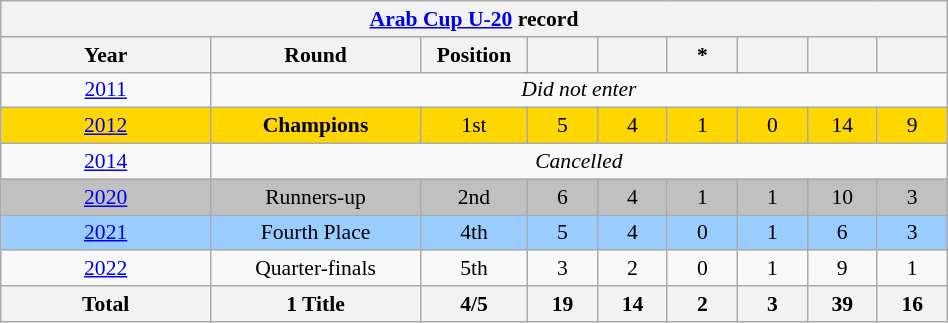<table class="wikitable" width="50%" style="font-size:90%; text-align:center;">
<tr>
<th colspan="9"><a href='#'>Arab Cup U-20</a> record</th>
</tr>
<tr>
<th width="15%">Year</th>
<th width="15%">Round</th>
<th width="5%">Position</th>
<th width="5%"></th>
<th width="5%"></th>
<th width="5%">*</th>
<th width="5%"></th>
<th width="5%"></th>
<th width="5%"></th>
</tr>
<tr>
<td> <a href='#'>2011</a></td>
<td colspan="8" rowspan="1"><em>Did not enter</em></td>
</tr>
<tr bgcolor="Gold">
<td> <a href='#'>2012</a></td>
<td><strong>Champions</strong></td>
<td>1st</td>
<td>5</td>
<td>4</td>
<td>1</td>
<td>0</td>
<td>14</td>
<td>9</td>
</tr>
<tr>
<td> <a href='#'>2014</a></td>
<td colspan="8" rowspan="1"><em>Cancelled</em></td>
</tr>
<tr bgcolor="Silver">
<td> <a href='#'>2020</a></td>
<td>Runners-up</td>
<td>2nd</td>
<td>6</td>
<td>4</td>
<td>1</td>
<td>1</td>
<td>10</td>
<td>3</td>
</tr>
<tr style="background:#9acdff;">
<td> <a href='#'>2021</a></td>
<td>Fourth Place</td>
<td>4th</td>
<td>5</td>
<td>4</td>
<td>0</td>
<td>1</td>
<td>6</td>
<td>3</td>
</tr>
<tr>
<td> <a href='#'>2022</a></td>
<td>Quarter-finals</td>
<td>5th</td>
<td>3</td>
<td>2</td>
<td>0</td>
<td>1</td>
<td>9</td>
<td>1</td>
</tr>
<tr>
<th>Total</th>
<th>1 Title</th>
<th>4/5</th>
<th>19</th>
<th>14</th>
<th>2</th>
<th>3</th>
<th>39</th>
<th>16</th>
</tr>
</table>
